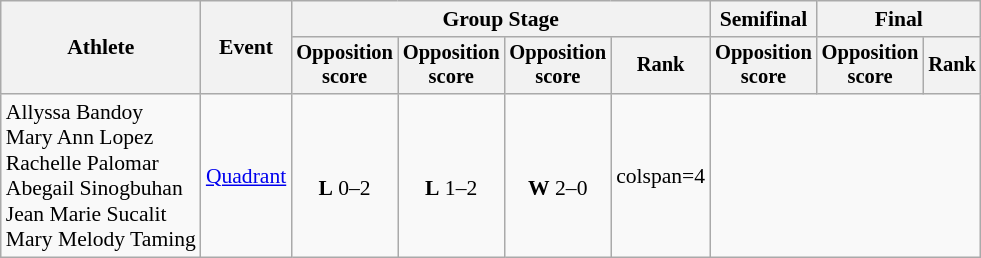<table class=wikitable style="font-size:90%; text-align:center">
<tr>
<th rowspan=2>Athlete</th>
<th rowspan=2>Event</th>
<th colspan=4>Group Stage</th>
<th>Semifinal</th>
<th colspan=2>Final</th>
</tr>
<tr style="font-size:95%">
<th>Opposition<br>score</th>
<th>Opposition<br>score</th>
<th>Opposition<br>score</th>
<th>Rank</th>
<th>Opposition<br>score</th>
<th>Opposition<br>score</th>
<th>Rank</th>
</tr>
<tr>
<td align=left>Allyssa Bandoy<br>Mary Ann Lopez<br>Rachelle Palomar<br>Abegail Sinogbuhan<br>Jean Marie Sucalit<br>Mary Melody Taming</td>
<td align=left><a href='#'>Quadrant</a></td>
<td><br><strong>L</strong> 0–2</td>
<td><br><strong>L</strong> 1–2</td>
<td><br><strong>W</strong> 2–0</td>
<td>colspan=4 </td>
</tr>
</table>
